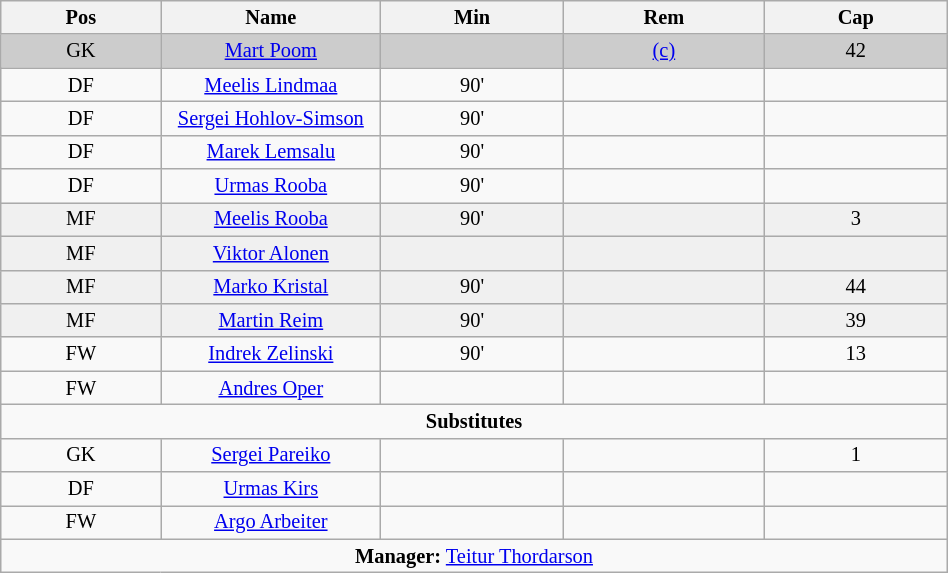<table class="wikitable collapsible collapsed" align="center" style="font-size:85%; text-align:center;" width="50%">
<tr>
<th>Pos</th>
<th width=140>Name</th>
<th>Min</th>
<th>Rem</th>
<th>Cap</th>
</tr>
<tr bgcolor="cccccc">
<td>GK</td>
<td><a href='#'>Mart Poom</a></td>
<td></td>
<td><a href='#'>(c)</a></td>
<td>42</td>
</tr>
<tr>
<td>DF</td>
<td><a href='#'>Meelis Lindmaa</a></td>
<td>90'</td>
<td></td>
<td></td>
</tr>
<tr>
<td>DF</td>
<td><a href='#'>Sergei Hohlov-Simson</a></td>
<td>90'</td>
<td></td>
<td></td>
</tr>
<tr>
<td>DF</td>
<td><a href='#'>Marek Lemsalu</a></td>
<td>90'</td>
<td></td>
<td></td>
</tr>
<tr>
<td>DF</td>
<td><a href='#'>Urmas Rooba</a></td>
<td>90'</td>
<td></td>
<td></td>
</tr>
<tr bgcolor="#F0F0F0">
<td>MF</td>
<td><a href='#'>Meelis Rooba</a></td>
<td>90'</td>
<td></td>
<td>3</td>
</tr>
<tr bgcolor="#F0F0F0">
<td>MF</td>
<td><a href='#'>Viktor Alonen</a></td>
<td></td>
<td></td>
<td></td>
</tr>
<tr bgcolor="#F0F0F0">
<td>MF</td>
<td><a href='#'>Marko Kristal</a></td>
<td>90'</td>
<td></td>
<td>44</td>
</tr>
<tr bgcolor="#F0F0F0">
<td>MF</td>
<td><a href='#'>Martin Reim</a></td>
<td>90'</td>
<td></td>
<td>39</td>
</tr>
<tr>
<td>FW</td>
<td><a href='#'>Indrek Zelinski</a></td>
<td>90'</td>
<td></td>
<td>13</td>
</tr>
<tr>
<td>FW</td>
<td><a href='#'>Andres Oper</a></td>
<td></td>
<td></td>
<td></td>
</tr>
<tr>
<td colspan=5 align=center><strong>Substitutes</strong></td>
</tr>
<tr>
<td>GK</td>
<td><a href='#'>Sergei Pareiko</a></td>
<td></td>
<td></td>
<td>1</td>
</tr>
<tr>
<td>DF</td>
<td><a href='#'>Urmas Kirs</a></td>
<td></td>
<td></td>
<td></td>
</tr>
<tr>
<td>FW</td>
<td><a href='#'>Argo Arbeiter</a></td>
<td></td>
<td></td>
<td></td>
</tr>
<tr>
<td colspan=5 align=center><strong>Manager:</strong>  <a href='#'>Teitur Thordarson</a></td>
</tr>
</table>
